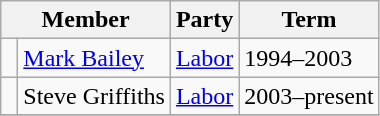<table class="wikitable">
<tr>
<th colspan="2">Member</th>
<th>Party</th>
<th>Term</th>
</tr>
<tr>
<td> </td>
<td><a href='#'>Mark Bailey</a></td>
<td><a href='#'>Labor</a></td>
<td>1994–2003</td>
</tr>
<tr>
<td> </td>
<td>Steve Griffiths</td>
<td><a href='#'>Labor</a></td>
<td>2003–present</td>
</tr>
<tr>
</tr>
</table>
